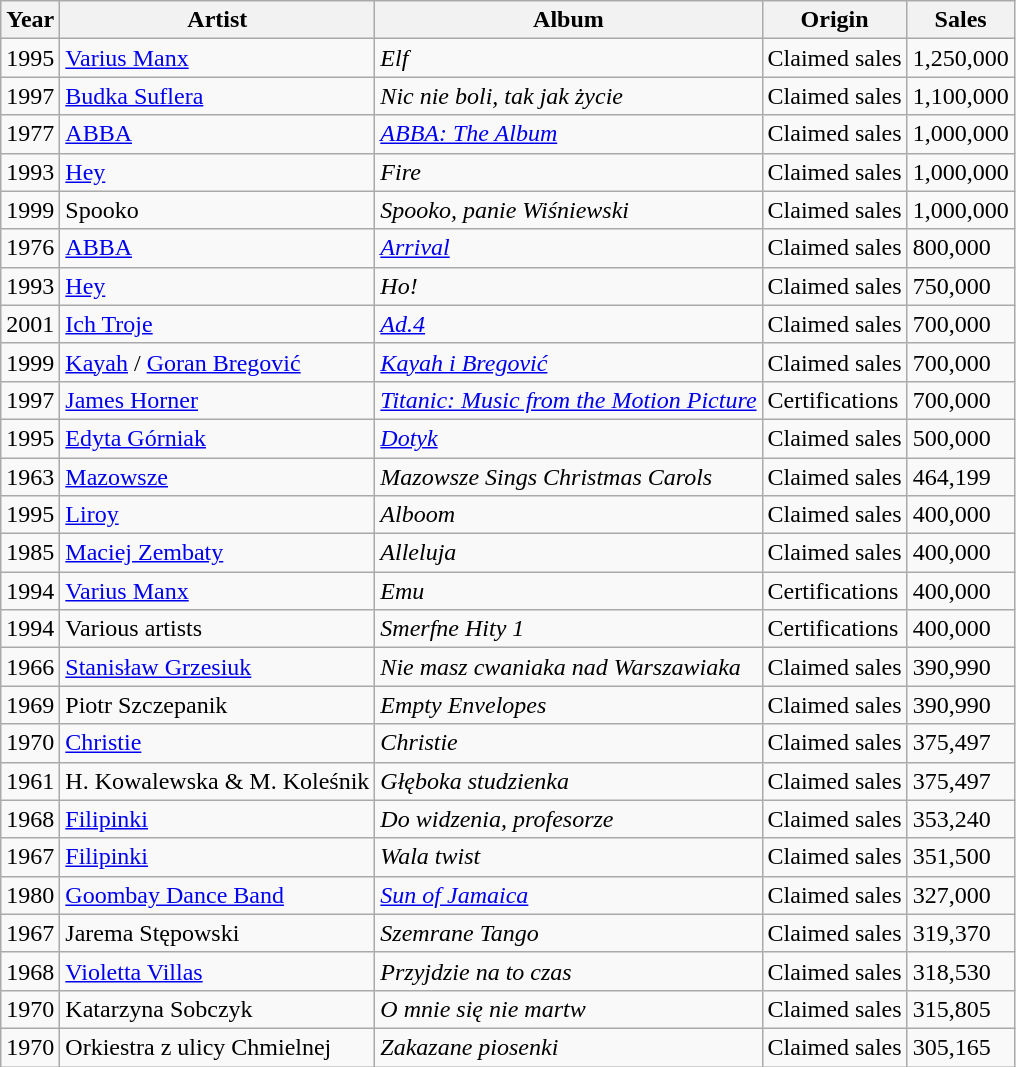<table class="wikitable">
<tr>
<th>Year</th>
<th>Artist</th>
<th>Album</th>
<th>Origin</th>
<th>Sales</th>
</tr>
<tr>
<td>1995</td>
<td><a href='#'>Varius Manx</a></td>
<td><em>Elf</em></td>
<td>Claimed sales</td>
<td>1,250,000</td>
</tr>
<tr>
<td>1997</td>
<td><a href='#'>Budka Suflera</a></td>
<td><em>Nic nie boli, tak jak życie</em></td>
<td>Claimed sales</td>
<td>1,100,000</td>
</tr>
<tr>
<td>1977</td>
<td><a href='#'>ABBA</a></td>
<td><em><a href='#'>ABBA: The Album</a></em></td>
<td>Claimed sales</td>
<td>1,000,000</td>
</tr>
<tr>
<td>1993</td>
<td><a href='#'>Hey</a></td>
<td><em>Fire</em></td>
<td>Claimed sales</td>
<td>1,000,000</td>
</tr>
<tr>
<td>1999</td>
<td>Spooko</td>
<td><em>Spooko, panie Wiśniewski</em></td>
<td>Claimed sales</td>
<td>1,000,000</td>
</tr>
<tr>
<td>1976</td>
<td><a href='#'>ABBA</a></td>
<td><a href='#'><em>Arrival</em></a></td>
<td>Claimed sales</td>
<td>800,000</td>
</tr>
<tr>
<td>1993</td>
<td><a href='#'>Hey</a></td>
<td><em>Ho!</em></td>
<td>Claimed sales</td>
<td>750,000</td>
</tr>
<tr>
<td>2001</td>
<td><a href='#'>Ich Troje</a></td>
<td><em><a href='#'>Ad.4</a></em></td>
<td>Claimed sales</td>
<td>700,000</td>
</tr>
<tr>
<td>1999</td>
<td><a href='#'>Kayah</a> / <a href='#'>Goran Bregović</a></td>
<td><em><a href='#'>Kayah i Bregović</a></em></td>
<td>Claimed sales</td>
<td>700,000</td>
</tr>
<tr>
<td>1997</td>
<td><a href='#'>James Horner</a></td>
<td><em><a href='#'>Titanic: Music from the Motion Picture</a></em></td>
<td>Certifications</td>
<td>700,000</td>
</tr>
<tr>
<td>1995</td>
<td><a href='#'>Edyta Górniak</a></td>
<td><em><a href='#'>Dotyk</a></em></td>
<td>Claimed sales</td>
<td>500,000</td>
</tr>
<tr>
<td>1963</td>
<td><a href='#'>Mazowsze</a></td>
<td><em>Mazowsze Sings Christmas Carols</em></td>
<td>Claimed sales</td>
<td>464,199</td>
</tr>
<tr>
<td>1995</td>
<td><a href='#'>Liroy</a></td>
<td><em>Alboom</em></td>
<td>Claimed sales</td>
<td>400,000</td>
</tr>
<tr>
<td>1985</td>
<td><a href='#'>Maciej Zembaty</a></td>
<td><em>Alleluja</em></td>
<td>Claimed sales</td>
<td>400,000</td>
</tr>
<tr>
<td>1994</td>
<td><a href='#'>Varius Manx</a></td>
<td><em>Emu</em></td>
<td>Certifications</td>
<td>400,000</td>
</tr>
<tr>
<td>1994</td>
<td>Various artists</td>
<td><em>Smerfne Hity 1</em></td>
<td>Certifications</td>
<td>400,000</td>
</tr>
<tr>
<td>1966</td>
<td><a href='#'>Stanisław Grzesiuk</a></td>
<td><em>Nie masz cwaniaka nad Warszawiaka</em></td>
<td>Claimed sales</td>
<td>390,990</td>
</tr>
<tr>
<td>1969</td>
<td>Piotr Szczepanik</td>
<td><em>Empty Envelopes</em></td>
<td>Claimed sales</td>
<td>390,990</td>
</tr>
<tr>
<td>1970</td>
<td><a href='#'>Christie</a></td>
<td><em>Christie</em></td>
<td>Claimed sales</td>
<td>375,497</td>
</tr>
<tr>
<td>1961</td>
<td>H. Kowalewska & M. Koleśnik</td>
<td><em>Głęboka studzienka</em></td>
<td>Claimed sales</td>
<td>375,497</td>
</tr>
<tr>
<td>1968</td>
<td><a href='#'>Filipinki</a></td>
<td><em>Do widzenia, profesorze</em></td>
<td>Claimed sales</td>
<td>353,240</td>
</tr>
<tr>
<td>1967</td>
<td><a href='#'>Filipinki</a></td>
<td><em>Wala twist</em></td>
<td>Claimed sales</td>
<td>351,500</td>
</tr>
<tr>
<td>1980</td>
<td><a href='#'>Goombay Dance Band</a></td>
<td><a href='#'><em>Sun of Jamaica</em></a></td>
<td>Claimed sales</td>
<td>327,000</td>
</tr>
<tr>
<td>1967</td>
<td>Jarema Stępowski</td>
<td><em>Szemrane Tango</em></td>
<td>Claimed sales</td>
<td>319,370</td>
</tr>
<tr>
<td>1968</td>
<td><a href='#'>Violetta Villas</a></td>
<td><em>Przyjdzie na to czas</em></td>
<td>Claimed sales</td>
<td>318,530</td>
</tr>
<tr>
<td>1970</td>
<td>Katarzyna Sobczyk</td>
<td><em>O mnie się nie martw</em></td>
<td>Claimed sales</td>
<td>315,805</td>
</tr>
<tr>
<td>1970</td>
<td>Orkiestra z ulicy Chmielnej</td>
<td><em>Zakazane piosenki</em></td>
<td>Claimed sales</td>
<td>305,165</td>
</tr>
</table>
